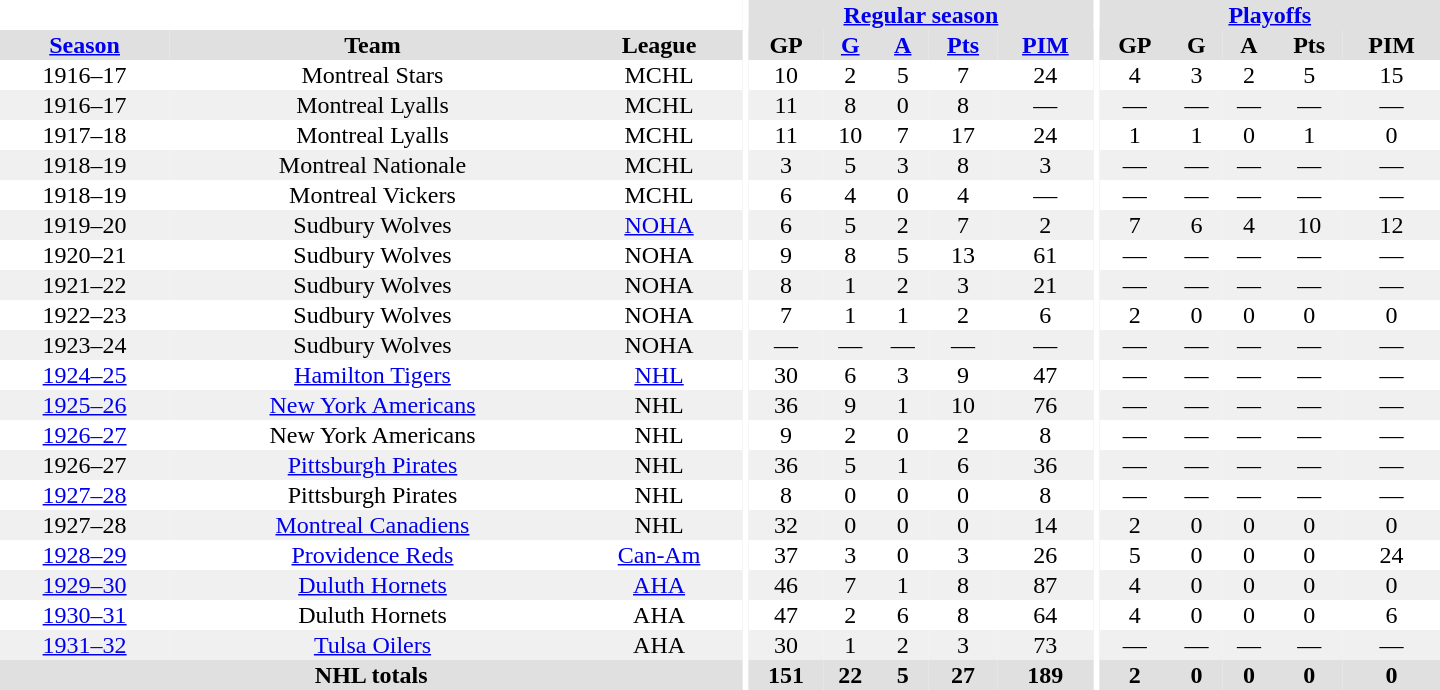<table border="0" cellpadding="1" cellspacing="0" style="text-align:center; width:60em">
<tr bgcolor="#e0e0e0">
<th colspan="3" bgcolor="#ffffff"></th>
<th rowspan="100" bgcolor="#ffffff"></th>
<th colspan="5"><a href='#'>Regular season</a></th>
<th rowspan="100" bgcolor="#ffffff"></th>
<th colspan="5"><a href='#'>Playoffs</a></th>
</tr>
<tr bgcolor="#e0e0e0">
<th><a href='#'>Season</a></th>
<th>Team</th>
<th>League</th>
<th>GP</th>
<th><a href='#'>G</a></th>
<th><a href='#'>A</a></th>
<th><a href='#'>Pts</a></th>
<th><a href='#'>PIM</a></th>
<th>GP</th>
<th>G</th>
<th>A</th>
<th>Pts</th>
<th>PIM</th>
</tr>
<tr>
<td>1916–17</td>
<td>Montreal Stars</td>
<td>MCHL</td>
<td>10</td>
<td>2</td>
<td>5</td>
<td>7</td>
<td>24</td>
<td>4</td>
<td>3</td>
<td>2</td>
<td>5</td>
<td>15</td>
</tr>
<tr bgcolor="#f0f0f0">
<td>1916–17</td>
<td>Montreal Lyalls</td>
<td>MCHL</td>
<td>11</td>
<td>8</td>
<td>0</td>
<td>8</td>
<td>—</td>
<td>—</td>
<td>—</td>
<td>—</td>
<td>—</td>
<td>—</td>
</tr>
<tr>
<td>1917–18</td>
<td>Montreal Lyalls</td>
<td>MCHL</td>
<td>11</td>
<td>10</td>
<td>7</td>
<td>17</td>
<td>24</td>
<td>1</td>
<td>1</td>
<td>0</td>
<td>1</td>
<td>0</td>
</tr>
<tr bgcolor="#f0f0f0">
<td>1918–19</td>
<td>Montreal Nationale</td>
<td>MCHL</td>
<td>3</td>
<td>5</td>
<td>3</td>
<td>8</td>
<td>3</td>
<td>—</td>
<td>—</td>
<td>—</td>
<td>—</td>
<td>—</td>
</tr>
<tr>
<td>1918–19</td>
<td>Montreal Vickers</td>
<td>MCHL</td>
<td>6</td>
<td>4</td>
<td>0</td>
<td>4</td>
<td>—</td>
<td>—</td>
<td>—</td>
<td>—</td>
<td>—</td>
<td>—</td>
</tr>
<tr bgcolor="#f0f0f0">
<td>1919–20</td>
<td>Sudbury Wolves</td>
<td><a href='#'>NOHA</a></td>
<td>6</td>
<td>5</td>
<td>2</td>
<td>7</td>
<td>2</td>
<td>7</td>
<td>6</td>
<td>4</td>
<td>10</td>
<td>12</td>
</tr>
<tr>
<td>1920–21</td>
<td>Sudbury Wolves</td>
<td>NOHA</td>
<td>9</td>
<td>8</td>
<td>5</td>
<td>13</td>
<td>61</td>
<td>—</td>
<td>—</td>
<td>—</td>
<td>—</td>
<td>—</td>
</tr>
<tr bgcolor="#f0f0f0">
<td>1921–22</td>
<td>Sudbury Wolves</td>
<td>NOHA</td>
<td>8</td>
<td>1</td>
<td>2</td>
<td>3</td>
<td>21</td>
<td>—</td>
<td>—</td>
<td>—</td>
<td>—</td>
<td>—</td>
</tr>
<tr>
<td>1922–23</td>
<td>Sudbury Wolves</td>
<td>NOHA</td>
<td>7</td>
<td>1</td>
<td>1</td>
<td>2</td>
<td>6</td>
<td>2</td>
<td>0</td>
<td>0</td>
<td>0</td>
<td>0</td>
</tr>
<tr bgcolor="#f0f0f0">
<td>1923–24</td>
<td>Sudbury Wolves</td>
<td>NOHA</td>
<td>—</td>
<td>—</td>
<td>—</td>
<td>—</td>
<td>—</td>
<td>—</td>
<td>—</td>
<td>—</td>
<td>—</td>
<td>—</td>
</tr>
<tr>
<td><a href='#'>1924–25</a></td>
<td><a href='#'>Hamilton Tigers</a></td>
<td><a href='#'>NHL</a></td>
<td>30</td>
<td>6</td>
<td>3</td>
<td>9</td>
<td>47</td>
<td>—</td>
<td>—</td>
<td>—</td>
<td>—</td>
<td>—</td>
</tr>
<tr bgcolor="#f0f0f0">
<td><a href='#'>1925–26</a></td>
<td><a href='#'>New York Americans</a></td>
<td>NHL</td>
<td>36</td>
<td>9</td>
<td>1</td>
<td>10</td>
<td>76</td>
<td>—</td>
<td>—</td>
<td>—</td>
<td>—</td>
<td>—</td>
</tr>
<tr>
<td><a href='#'>1926–27</a></td>
<td>New York Americans</td>
<td>NHL</td>
<td>9</td>
<td>2</td>
<td>0</td>
<td>2</td>
<td>8</td>
<td>—</td>
<td>—</td>
<td>—</td>
<td>—</td>
<td>—</td>
</tr>
<tr bgcolor="#f0f0f0">
<td>1926–27</td>
<td><a href='#'>Pittsburgh Pirates</a></td>
<td>NHL</td>
<td>36</td>
<td>5</td>
<td>1</td>
<td>6</td>
<td>36</td>
<td>—</td>
<td>—</td>
<td>—</td>
<td>—</td>
<td>—</td>
</tr>
<tr>
<td><a href='#'>1927–28</a></td>
<td>Pittsburgh Pirates</td>
<td>NHL</td>
<td>8</td>
<td>0</td>
<td>0</td>
<td>0</td>
<td>8</td>
<td>—</td>
<td>—</td>
<td>—</td>
<td>—</td>
<td>—</td>
</tr>
<tr bgcolor="#f0f0f0">
<td>1927–28</td>
<td><a href='#'>Montreal Canadiens</a></td>
<td>NHL</td>
<td>32</td>
<td>0</td>
<td>0</td>
<td>0</td>
<td>14</td>
<td>2</td>
<td>0</td>
<td>0</td>
<td>0</td>
<td>0</td>
</tr>
<tr>
<td><a href='#'>1928–29</a></td>
<td><a href='#'>Providence Reds</a></td>
<td><a href='#'>Can-Am</a></td>
<td>37</td>
<td>3</td>
<td>0</td>
<td>3</td>
<td>26</td>
<td>5</td>
<td>0</td>
<td>0</td>
<td>0</td>
<td>24</td>
</tr>
<tr bgcolor="#f0f0f0">
<td><a href='#'>1929–30</a></td>
<td><a href='#'>Duluth Hornets</a></td>
<td><a href='#'>AHA</a></td>
<td>46</td>
<td>7</td>
<td>1</td>
<td>8</td>
<td>87</td>
<td>4</td>
<td>0</td>
<td>0</td>
<td>0</td>
<td>0</td>
</tr>
<tr>
<td><a href='#'>1930–31</a></td>
<td>Duluth Hornets</td>
<td>AHA</td>
<td>47</td>
<td>2</td>
<td>6</td>
<td>8</td>
<td>64</td>
<td>4</td>
<td>0</td>
<td>0</td>
<td>0</td>
<td>6</td>
</tr>
<tr bgcolor="#f0f0f0">
<td><a href='#'>1931–32</a></td>
<td><a href='#'>Tulsa Oilers</a></td>
<td>AHA</td>
<td>30</td>
<td>1</td>
<td>2</td>
<td>3</td>
<td>73</td>
<td>—</td>
<td>—</td>
<td>—</td>
<td>—</td>
<td>—</td>
</tr>
<tr bgcolor="#e0e0e0">
<th colspan="3">NHL totals</th>
<th>151</th>
<th>22</th>
<th>5</th>
<th>27</th>
<th>189</th>
<th>2</th>
<th>0</th>
<th>0</th>
<th>0</th>
<th>0</th>
</tr>
</table>
